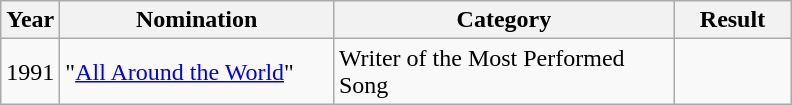<table class="wikitable">
<tr>
<th width="30">Year</th>
<th width="175">Nomination</th>
<th width="220">Category</th>
<th width="70">Result</th>
</tr>
<tr>
<td>1991</td>
<td>"<a href='#'>All Around the World</a>"</td>
<td>Writer of the Most Performed Song</td>
<td></td>
</tr>
</table>
